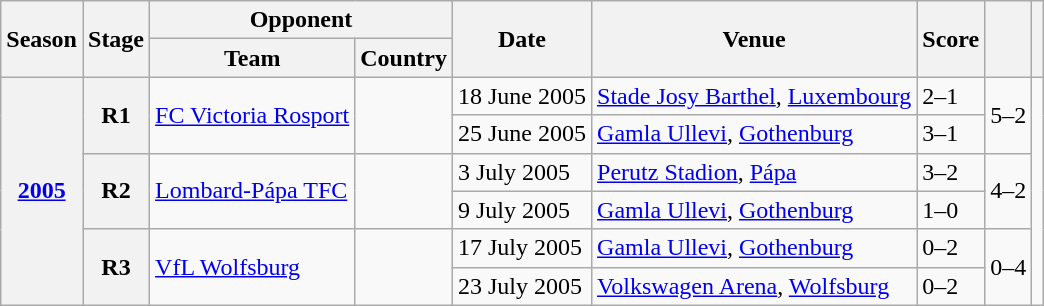<table class="wikitable plainrowheaders">
<tr>
<th rowspan=2>Season</th>
<th rowspan=2>Stage</th>
<th scope="col" colspan=2>Opponent</th>
<th scope="col" rowspan=2>Date</th>
<th scope="col" rowspan=2>Venue</th>
<th scope="col" rowspan=2>Score</th>
<th scope="col" rowspan=2></th>
<th scope="col" rowspan=2></th>
</tr>
<tr>
<th scope="col">Team</th>
<th scope="col">Country</th>
</tr>
<tr>
<th scope=row rowspan="6"><a href='#'>2005</a></th>
<th scope=row rowspan="2">R1</th>
<td rowspan="2"><a href='#'>FC Victoria Rosport</a></td>
<td rowspan="2"></td>
<td>18 June 2005</td>
<td><a href='#'>Stade Josy Barthel</a>, <a href='#'>Luxembourg</a></td>
<td>2–1</td>
<td rowspan="2">5–2</td>
<td rowspan="6" align=center></td>
</tr>
<tr>
<td>25 June 2005</td>
<td><a href='#'>Gamla Ullevi</a>, <a href='#'>Gothenburg</a></td>
<td>3–1</td>
</tr>
<tr>
<th scope=row rowspan="2">R2</th>
<td rowspan="2"><a href='#'>Lombard-Pápa TFC</a></td>
<td rowspan="2"></td>
<td>3 July 2005</td>
<td><a href='#'>Perutz Stadion</a>, <a href='#'>Pápa</a></td>
<td>3–2</td>
<td rowspan="2">4–2</td>
</tr>
<tr>
<td>9 July 2005</td>
<td><a href='#'>Gamla Ullevi</a>, <a href='#'>Gothenburg</a></td>
<td>1–0</td>
</tr>
<tr>
<th scope=row rowspan="2">R3</th>
<td rowspan="2"><a href='#'>VfL Wolfsburg</a></td>
<td rowspan="2"></td>
<td>17 July 2005</td>
<td><a href='#'>Gamla Ullevi</a>, <a href='#'>Gothenburg</a></td>
<td>0–2</td>
<td rowspan="2">0–4</td>
</tr>
<tr>
<td>23 July 2005</td>
<td><a href='#'>Volkswagen Arena</a>, <a href='#'>Wolfsburg</a></td>
<td>0–2</td>
</tr>
</table>
